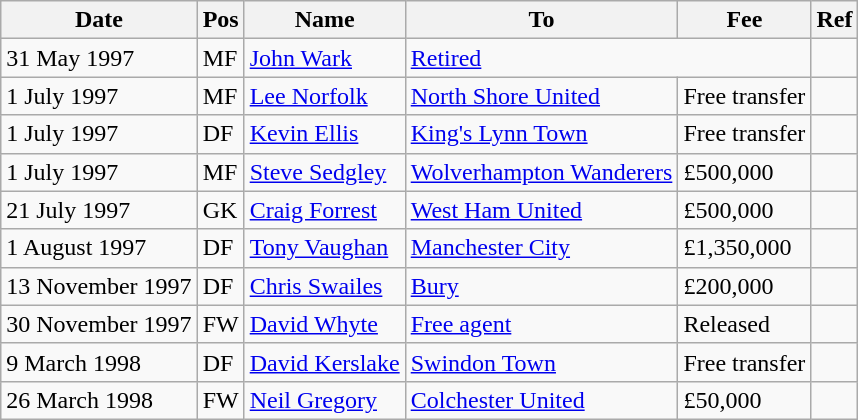<table class="wikitable">
<tr>
<th>Date</th>
<th>Pos</th>
<th>Name</th>
<th>To</th>
<th>Fee</th>
<th>Ref</th>
</tr>
<tr>
<td>31 May 1997</td>
<td>MF</td>
<td> <a href='#'>John Wark</a></td>
<td colspan=2><a href='#'>Retired</a></td>
<td></td>
</tr>
<tr>
<td>1 July 1997</td>
<td>MF</td>
<td> <a href='#'>Lee Norfolk</a></td>
<td> <a href='#'>North Shore United</a></td>
<td>Free transfer</td>
<td></td>
</tr>
<tr>
<td>1 July 1997</td>
<td>DF</td>
<td> <a href='#'>Kevin Ellis</a></td>
<td> <a href='#'>King's Lynn Town</a></td>
<td>Free transfer</td>
<td></td>
</tr>
<tr>
<td>1 July 1997</td>
<td>MF</td>
<td> <a href='#'>Steve Sedgley</a></td>
<td> <a href='#'>Wolverhampton Wanderers</a></td>
<td>£500,000</td>
<td></td>
</tr>
<tr>
<td>21 July 1997</td>
<td>GK</td>
<td> <a href='#'>Craig Forrest</a></td>
<td> <a href='#'>West Ham United</a></td>
<td>£500,000</td>
<td></td>
</tr>
<tr>
<td>1 August 1997</td>
<td>DF</td>
<td> <a href='#'>Tony Vaughan</a></td>
<td> <a href='#'>Manchester City</a></td>
<td>£1,350,000</td>
<td></td>
</tr>
<tr>
<td>13 November 1997</td>
<td>DF</td>
<td> <a href='#'>Chris Swailes</a></td>
<td> <a href='#'>Bury</a></td>
<td>£200,000</td>
<td></td>
</tr>
<tr>
<td>30 November 1997</td>
<td>FW</td>
<td> <a href='#'>David Whyte</a></td>
<td><a href='#'>Free agent</a></td>
<td>Released</td>
<td></td>
</tr>
<tr>
<td>9 March 1998</td>
<td>DF</td>
<td> <a href='#'>David Kerslake</a></td>
<td> <a href='#'>Swindon Town</a></td>
<td>Free transfer</td>
<td></td>
</tr>
<tr>
<td>26 March 1998</td>
<td>FW</td>
<td> <a href='#'>Neil Gregory</a></td>
<td> <a href='#'>Colchester United</a></td>
<td>£50,000</td>
<td></td>
</tr>
</table>
